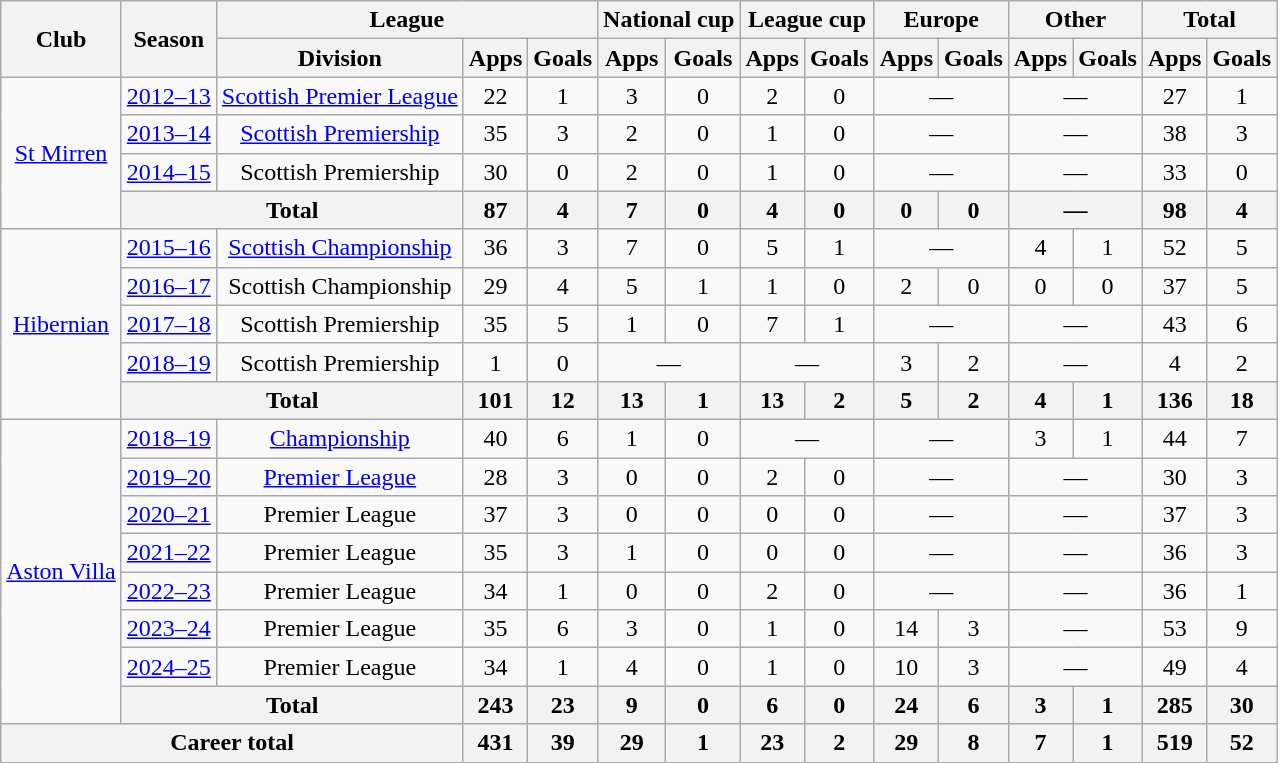<table class="wikitable" style="text-align:center">
<tr>
<th rowspan="2">Club</th>
<th rowspan="2">Season</th>
<th colspan="3">League</th>
<th colspan="2">National cup</th>
<th colspan="2">League cup</th>
<th colspan="2">Europe</th>
<th colspan="2">Other</th>
<th colspan="2">Total</th>
</tr>
<tr>
<th>Division</th>
<th>Apps</th>
<th>Goals</th>
<th>Apps</th>
<th>Goals</th>
<th>Apps</th>
<th>Goals</th>
<th>Apps</th>
<th>Goals</th>
<th>Apps</th>
<th>Goals</th>
<th>Apps</th>
<th>Goals</th>
</tr>
<tr>
<td rowspan="4"><a href='#'>St Mirren</a></td>
<td><a href='#'>2012–13</a></td>
<td><a href='#'>Scottish Premier League</a></td>
<td>22</td>
<td>1</td>
<td>3</td>
<td>0</td>
<td>2</td>
<td>0</td>
<td colspan="2">—</td>
<td colspan="2">—</td>
<td>27</td>
<td>1</td>
</tr>
<tr>
<td><a href='#'>2013–14</a></td>
<td><a href='#'>Scottish Premiership</a></td>
<td>35</td>
<td>3</td>
<td>2</td>
<td>0</td>
<td>1</td>
<td>0</td>
<td colspan="2">—</td>
<td colspan="2">—</td>
<td>38</td>
<td>3</td>
</tr>
<tr>
<td><a href='#'>2014–15</a></td>
<td>Scottish Premiership</td>
<td>30</td>
<td>0</td>
<td>2</td>
<td>0</td>
<td>1</td>
<td>0</td>
<td colspan="2">—</td>
<td colspan="2">—</td>
<td>33</td>
<td>0</td>
</tr>
<tr>
<th colspan="2">Total</th>
<th>87</th>
<th>4</th>
<th>7</th>
<th>0</th>
<th>4</th>
<th>0</th>
<th>0</th>
<th>0</th>
<th colspan="2">—</th>
<th>98</th>
<th>4</th>
</tr>
<tr>
<td rowspan="5"><a href='#'>Hibernian</a></td>
<td><a href='#'>2015–16</a></td>
<td><a href='#'>Scottish Championship</a></td>
<td>36</td>
<td>3</td>
<td>7</td>
<td>0</td>
<td>5</td>
<td>1</td>
<td colspan="2">—</td>
<td>4</td>
<td>1</td>
<td>52</td>
<td>5</td>
</tr>
<tr>
<td><a href='#'>2016–17</a></td>
<td>Scottish Championship</td>
<td>29</td>
<td>4</td>
<td>5</td>
<td>1</td>
<td>1</td>
<td>0</td>
<td>2</td>
<td>0</td>
<td>0</td>
<td>0</td>
<td>37</td>
<td>5</td>
</tr>
<tr>
<td><a href='#'>2017–18</a></td>
<td>Scottish Premiership</td>
<td>35</td>
<td>5</td>
<td>1</td>
<td>0</td>
<td>7</td>
<td>1</td>
<td colspan="2">—</td>
<td colspan="2">—</td>
<td>43</td>
<td>6</td>
</tr>
<tr>
<td><a href='#'>2018–19</a></td>
<td>Scottish Premiership</td>
<td>1</td>
<td>0</td>
<td colspan="2">—</td>
<td colspan="2">—</td>
<td>3</td>
<td>2</td>
<td colspan="2">—</td>
<td>4</td>
<td>2</td>
</tr>
<tr>
<th colspan="2">Total</th>
<th>101</th>
<th>12</th>
<th>13</th>
<th>1</th>
<th>13</th>
<th>2</th>
<th>5</th>
<th>2</th>
<th>4</th>
<th>1</th>
<th>136</th>
<th>18</th>
</tr>
<tr>
<td rowspan="8"><a href='#'>Aston Villa</a></td>
<td><a href='#'>2018–19</a></td>
<td><a href='#'>Championship</a></td>
<td>40</td>
<td>6</td>
<td>1</td>
<td>0</td>
<td colspan="2">—</td>
<td colspan="2">—</td>
<td>3</td>
<td>1</td>
<td>44</td>
<td>7</td>
</tr>
<tr>
<td><a href='#'>2019–20</a></td>
<td><a href='#'>Premier League</a></td>
<td>28</td>
<td>3</td>
<td>0</td>
<td>0</td>
<td>2</td>
<td>0</td>
<td colspan="2">—</td>
<td colspan="2">—</td>
<td>30</td>
<td>3</td>
</tr>
<tr>
<td><a href='#'>2020–21</a></td>
<td>Premier League</td>
<td>37</td>
<td>3</td>
<td>0</td>
<td>0</td>
<td>0</td>
<td>0</td>
<td colspan="2">—</td>
<td colspan="2">—</td>
<td>37</td>
<td>3</td>
</tr>
<tr>
<td><a href='#'>2021–22</a></td>
<td>Premier League</td>
<td>35</td>
<td>3</td>
<td>1</td>
<td>0</td>
<td>0</td>
<td>0</td>
<td colspan="2">—</td>
<td colspan="2">—</td>
<td>36</td>
<td>3</td>
</tr>
<tr>
<td><a href='#'>2022–23</a></td>
<td>Premier League</td>
<td>34</td>
<td>1</td>
<td>0</td>
<td>0</td>
<td>2</td>
<td>0</td>
<td colspan="2">—</td>
<td colspan="2">—</td>
<td>36</td>
<td>1</td>
</tr>
<tr>
<td><a href='#'>2023–24</a></td>
<td>Premier League</td>
<td>35</td>
<td>6</td>
<td>3</td>
<td>0</td>
<td>1</td>
<td>0</td>
<td>14</td>
<td>3</td>
<td colspan="2">—</td>
<td>53</td>
<td>9</td>
</tr>
<tr>
<td><a href='#'>2024–25</a></td>
<td>Premier League</td>
<td>34</td>
<td>1</td>
<td>4</td>
<td>0</td>
<td>1</td>
<td>0</td>
<td>10</td>
<td>3</td>
<td colspan="2">—</td>
<td>49</td>
<td>4</td>
</tr>
<tr>
<th colspan="2">Total</th>
<th>243</th>
<th>23</th>
<th>9</th>
<th>0</th>
<th>6</th>
<th>0</th>
<th>24</th>
<th>6</th>
<th>3</th>
<th>1</th>
<th>285</th>
<th>30</th>
</tr>
<tr>
<th colspan="3">Career total</th>
<th>431</th>
<th>39</th>
<th>29</th>
<th>1</th>
<th>23</th>
<th>2</th>
<th>29</th>
<th>8</th>
<th>7</th>
<th>1</th>
<th>519</th>
<th>52</th>
</tr>
</table>
